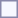<table style="border:1px solid #8888aa; background:#f7f8ff; padding:5px; font-size:95%; margin:0 12px 12px 0;">
</table>
